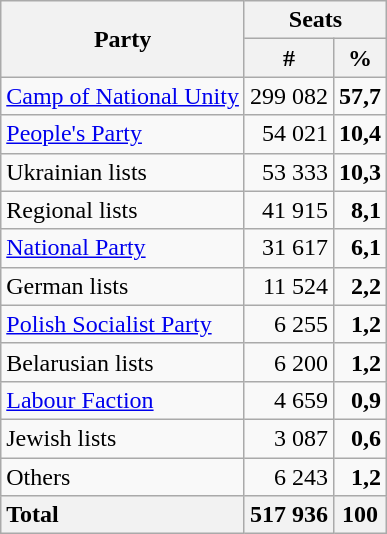<table class="wikitable" style="text-align:right;">
<tr>
<th rowspan="2">Party</th>
<th colspan="2">Seats</th>
</tr>
<tr>
<th>#</th>
<th>%</th>
</tr>
<tr>
<td style="text-align: left"><a href='#'>Camp of National Unity</a></td>
<td>299 082</td>
<td><strong>57,7</strong></td>
</tr>
<tr>
<td style="text-align: left"><a href='#'>People's Party</a></td>
<td>54 021</td>
<td><strong>10,4</strong></td>
</tr>
<tr>
<td style="text-align: left">Ukrainian lists</td>
<td>53 333</td>
<td><strong>10,3</strong></td>
</tr>
<tr>
<td style="text-align: left">Regional lists</td>
<td>41 915</td>
<td><strong>8,1</strong></td>
</tr>
<tr>
<td style="text-align: left"><a href='#'>National Party</a></td>
<td>31 617</td>
<td><strong>6,1</strong></td>
</tr>
<tr>
<td style="text-align: left">German lists</td>
<td>11 524</td>
<td><strong>2,2</strong></td>
</tr>
<tr>
<td style="text-align: left"><a href='#'>Polish Socialist Party</a></td>
<td>6 255</td>
<td><strong>1,2</strong></td>
</tr>
<tr>
<td style="text-align: left">Belarusian lists</td>
<td>6 200</td>
<td><strong>1,2</strong></td>
</tr>
<tr>
<td style="text-align: left"><a href='#'>Labour Faction</a></td>
<td>4 659</td>
<td><strong>0,9</strong></td>
</tr>
<tr>
<td style="text-align: left">Jewish lists</td>
<td>3 087</td>
<td><strong>0,6</strong></td>
</tr>
<tr>
<td style="text-align: left">Others</td>
<td>6 243</td>
<td><strong>1,2</strong></td>
</tr>
<tr>
<th style="text-align: left">Total</th>
<th>517 936</th>
<th>100</th>
</tr>
</table>
